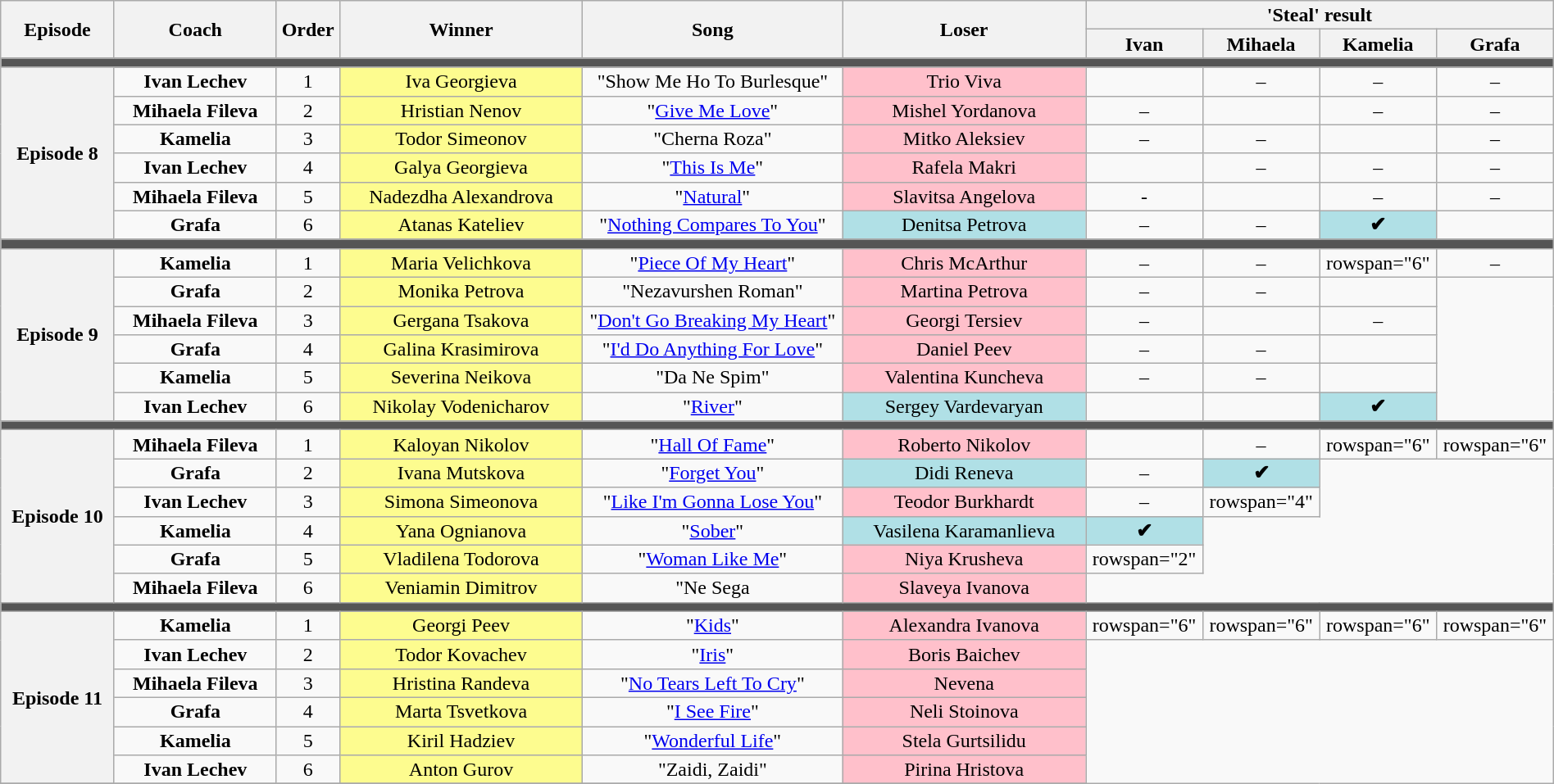<table class="wikitable" style="text-align:center; line-height:16px; width:100%;">
<tr>
<th rowspan="2" style="width:07%;">Episode</th>
<th rowspan="2" style="width:10%;">Coach</th>
<th rowspan="2" style="width:02%;">Order</th>
<th rowspan="2" style="width:15%;">Winner</th>
<th rowspan="2" style="width:16%;">Song</th>
<th rowspan="2" style="width:15%;">Loser</th>
<th colspan="4" style="width:25%;">'Steal' result</th>
</tr>
<tr>
<th style="width:06%;">Ivan</th>
<th style="width:06%;">Mihaela</th>
<th style="width:06%;">Kamelia</th>
<th style="width:06%;">Grafa</th>
</tr>
<tr>
<td colspan="10" style="background:#555;"></td>
</tr>
<tr>
<th rowspan="6">Episode 8<br><small></small></th>
<td><strong>Ivan Lechev</strong></td>
<td>1</td>
<td style="background:#FDFC8F;">Iva Georgieva</td>
<td>"Show Me Ho To Burlesque"</td>
<td bgcolor="pink">Trio Viva</td>
<td></td>
<td>–</td>
<td>–</td>
<td>–</td>
</tr>
<tr>
<td><strong>Mihaela Fileva</strong></td>
<td>2</td>
<td style="background:#FDFC8F;">Hristian Nenov</td>
<td>"<a href='#'>Give Me Love</a>"</td>
<td bgcolor="pink">Mishel Yordanova</td>
<td>–</td>
<td></td>
<td>–</td>
<td>–</td>
</tr>
<tr>
<td><strong>Kamelia</strong></td>
<td>3</td>
<td style="background:#FDFC8F;">Todor Simeonov</td>
<td>"Cherna Roza"</td>
<td bgcolor="pink">Mitko Aleksiev</td>
<td>–</td>
<td>–</td>
<td></td>
<td>–</td>
</tr>
<tr>
<td><strong>Ivan Lechev</strong></td>
<td>4</td>
<td style="background:#FDFC8F;">Galya Georgieva</td>
<td>"<a href='#'>This Is Me</a>"</td>
<td bgcolor="pink">Rafela Makri</td>
<td></td>
<td>–</td>
<td>–</td>
<td>–</td>
</tr>
<tr>
<td><strong>Mihaela Fileva</strong></td>
<td>5</td>
<td style="background:#FDFC8F;">Nadezdha Alexandrova</td>
<td>"<a href='#'>Natural</a>"</td>
<td bgcolor="pink">Slavitsa Angelova</td>
<td>-</td>
<td></td>
<td>–</td>
<td>–</td>
</tr>
<tr>
<td><strong>Grafa</strong></td>
<td>6</td>
<td style="background:#FDFC8F;">Atanas Kateliev</td>
<td>"<a href='#'>Nothing Compares To You</a>"</td>
<td style="background: #b0e0e6;">Denitsa Petrova</td>
<td>–</td>
<td>–</td>
<td style="background: #b0e0e6;"><strong>✔</strong></td>
<td></td>
</tr>
<tr>
<td colspan="10" style="background:#555;"></td>
</tr>
<tr>
<th rowspan="6">Episode 9<br><small></small></th>
<td><strong>Kamelia</strong></td>
<td>1</td>
<td style="background:#FDFC8F;">Maria Velichkova</td>
<td>"<a href='#'>Piece Of My Heart</a>"</td>
<td bgcolor=pink>Chris McArthur</td>
<td>–</td>
<td>–</td>
<td>rowspan="6" </td>
<td>–</td>
</tr>
<tr>
<td><strong>Grafa</strong></td>
<td>2</td>
<td style="background:#FDFC8F;">Monika Petrova</td>
<td>"Nezavurshen Roman"</td>
<td bgcolor=pink>Martina Petrova</td>
<td>–</td>
<td>–</td>
<td></td>
</tr>
<tr>
<td><strong>Mihaela Fileva</strong></td>
<td>3</td>
<td style="background:#FDFC8F;">Gergana Tsakova</td>
<td>"<a href='#'>Don't Go Breaking My Heart</a>"</td>
<td bgcolor=pink>Georgi Tersiev</td>
<td>–</td>
<td></td>
<td>–</td>
</tr>
<tr>
<td><strong>Grafa</strong></td>
<td>4</td>
<td style="background:#FDFC8F;">Galina Krasimirova</td>
<td>"<a href='#'>I'd Do Anything For Love</a>"</td>
<td bgcolor=pink>Daniel Peev</td>
<td>–</td>
<td>–</td>
<td></td>
</tr>
<tr>
<td><strong>Kamelia</strong></td>
<td>5</td>
<td style="background:#FDFC8F;">Severina Neikova</td>
<td>"Da Ne Spim"</td>
<td bgcolor="pink">Valentina Kuncheva</td>
<td>–</td>
<td>–</td>
<td></td>
</tr>
<tr>
<td><strong>Ivan Lechev</strong></td>
<td>6</td>
<td style="background:#FDFC8F;">Nikolay Vodenicharov</td>
<td>"<a href='#'>River</a>"</td>
<td style="background: #b0e0e6;">Sergey Vardevaryan</td>
<td></td>
<td></td>
<td style="background: #b0e0e6;"><strong>✔</strong></td>
</tr>
<tr>
<td colspan="10" style="background:#555;"></td>
</tr>
<tr>
<th rowspan="6">Episode 10<br><small></small></th>
<td><strong>Mihaela Fileva</strong></td>
<td>1</td>
<td style="background:#FDFC8F;">Kaloyan Nikolov</td>
<td>"<a href='#'>Hall Of Fame</a>"</td>
<td bgcolor=pink>Roberto Nikolov</td>
<td></td>
<td>–</td>
<td>rowspan="6" </td>
<td>rowspan="6" </td>
</tr>
<tr>
<td><strong>Grafa</strong></td>
<td>2</td>
<td style="background:#FDFC8F;">Ivana Mutskova</td>
<td>"<a href='#'>Forget You</a>"</td>
<td style="background:#b0e0e6;">Didi Reneva</td>
<td>–</td>
<td style="background:#b0e0e6;"><strong>✔</strong></td>
</tr>
<tr>
<td><strong>Ivan Lechev</strong></td>
<td>3</td>
<td style="background:#FDFC8F;">Simona Simeonova</td>
<td>"<a href='#'>Like I'm Gonna Lose You</a>"</td>
<td bgcolor=pink>Teodor Burkhardt</td>
<td>–</td>
<td>rowspan="4" </td>
</tr>
<tr>
<td><strong>Kamelia</strong></td>
<td>4</td>
<td style="background:#FDFC8F;">Yana Ognianova</td>
<td>"<a href='#'>Sober</a>"</td>
<td style="background: #b0e0e6;">Vasilena Karamanlieva</td>
<td style="background: #b0e0e6;"><strong>✔</strong></td>
</tr>
<tr>
<td><strong>Grafa</strong></td>
<td>5</td>
<td style="background:#FDFC8F;">Vladilena Todorova</td>
<td>"<a href='#'>Woman Like Me</a>"</td>
<td bgcolor=pink>Niya Krusheva</td>
<td>rowspan="2" </td>
</tr>
<tr>
<td><strong>Mihaela Fileva</strong></td>
<td>6</td>
<td style="background:#FDFC8F;">Veniamin Dimitrov</td>
<td>"Ne Sega</td>
<td bgcolor=pink>Slaveya Ivanova</td>
</tr>
<tr>
<td colspan="10" style="background:#555;"></td>
</tr>
<tr>
<th rowspan="6">Episode 11<br><small></small></th>
<td><strong>Kamelia</strong></td>
<td>1</td>
<td style="background:#FDFC8F;">Georgi Peev</td>
<td>"<a href='#'>Kids</a>"</td>
<td bgcolor=pink>Alexandra Ivanova</td>
<td>rowspan="6" </td>
<td>rowspan="6" </td>
<td>rowspan="6" </td>
<td>rowspan="6" </td>
</tr>
<tr>
<td><strong>Ivan Lechev</strong></td>
<td>2</td>
<td style="background:#FDFC8F;">Todor Kovachev</td>
<td>"<a href='#'>Iris</a>"</td>
<td bgcolor=pink>Boris Baichev</td>
</tr>
<tr>
<td><strong>Mihaela Fileva</strong></td>
<td>3</td>
<td style="background:#FDFC8F;">Hristina Randeva</td>
<td>"<a href='#'>No Tears Left To Cry</a>"</td>
<td bgcolor=pink>Nevena</td>
</tr>
<tr>
<td><strong>Grafa</strong></td>
<td>4</td>
<td style="background:#FDFC8F;">Marta Tsvetkova</td>
<td>"<a href='#'>I See Fire</a>"</td>
<td bgcolor=pink>Neli Stoinova</td>
</tr>
<tr>
<td><strong>Kamelia</strong></td>
<td>5</td>
<td style="background:#FDFC8F;">Kiril Hadziev</td>
<td>"<a href='#'>Wonderful Life</a>"</td>
<td bgcolor=pink>Stela Gurtsilidu</td>
</tr>
<tr>
<td><strong>Ivan Lechev</strong></td>
<td>6</td>
<td style="background:#FDFC8F;">Anton Gurov</td>
<td>"Zaidi, Zaidi"</td>
<td bgcolor=pink>Pirina Hristova</td>
</tr>
<tr>
</tr>
</table>
